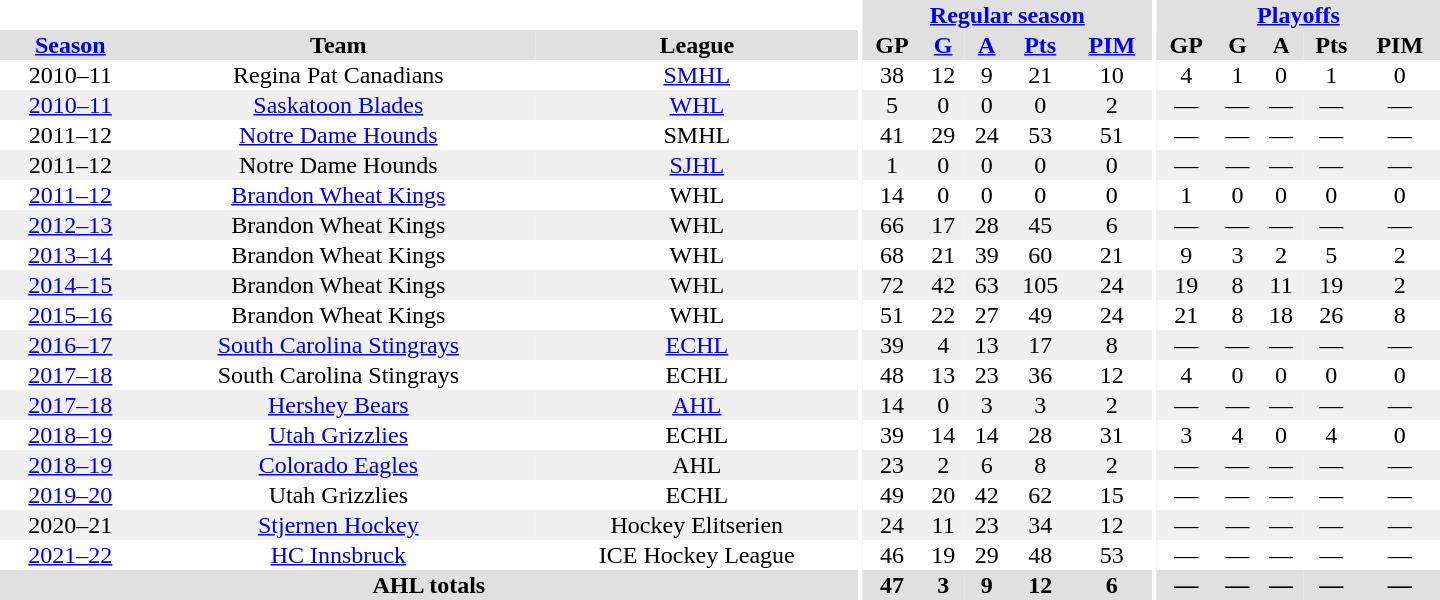<table border="0" cellpadding="1" cellspacing="0" style="text-align:center; width:60em">
<tr bgcolor="#e0e0e0">
<th colspan="3" bgcolor="#ffffff"></th>
<th rowspan="99" bgcolor="#ffffff"></th>
<th colspan="5"><a href='#'>Regular season</a></th>
<th rowspan="99" bgcolor="#ffffff"></th>
<th colspan="5"><a href='#'>Playoffs</a></th>
</tr>
<tr bgcolor="#e0e0e0">
<th><a href='#'>Season</a></th>
<th>Team</th>
<th>League</th>
<th>GP</th>
<th><a href='#'>G</a></th>
<th><a href='#'>A</a></th>
<th><a href='#'>Pts</a></th>
<th><a href='#'>PIM</a></th>
<th>GP</th>
<th>G</th>
<th>A</th>
<th>Pts</th>
<th>PIM</th>
</tr>
<tr>
<td>2010–11</td>
<td>Regina Pat Canadians</td>
<td><a href='#'>SMHL</a></td>
<td>38</td>
<td>12</td>
<td>9</td>
<td>21</td>
<td>10</td>
<td>4</td>
<td>1</td>
<td>0</td>
<td>1</td>
<td>0</td>
</tr>
<tr bgcolor="#f0f0f0">
<td><a href='#'>2010–11</a></td>
<td><a href='#'>Saskatoon Blades</a></td>
<td><a href='#'>WHL</a></td>
<td>5</td>
<td>0</td>
<td>0</td>
<td>0</td>
<td>2</td>
<td>—</td>
<td>—</td>
<td>—</td>
<td>—</td>
<td>—</td>
</tr>
<tr>
<td>2011–12</td>
<td><a href='#'>Notre Dame Hounds</a></td>
<td>SMHL</td>
<td>41</td>
<td>29</td>
<td>24</td>
<td>53</td>
<td>51</td>
<td>—</td>
<td>—</td>
<td>—</td>
<td>—</td>
<td>—</td>
</tr>
<tr bgcolor="#f0f0f0">
<td>2011–12</td>
<td>Notre Dame Hounds</td>
<td><a href='#'>SJHL</a></td>
<td>1</td>
<td>0</td>
<td>0</td>
<td>0</td>
<td>0</td>
<td>—</td>
<td>—</td>
<td>—</td>
<td>—</td>
<td>—</td>
</tr>
<tr>
<td><a href='#'>2011–12</a></td>
<td><a href='#'>Brandon Wheat Kings</a></td>
<td>WHL</td>
<td>14</td>
<td>0</td>
<td>0</td>
<td>0</td>
<td>0</td>
<td>1</td>
<td>0</td>
<td>0</td>
<td>0</td>
<td>0</td>
</tr>
<tr bgcolor="#f0f0f0">
<td><a href='#'>2012–13</a></td>
<td>Brandon Wheat Kings</td>
<td>WHL</td>
<td>66</td>
<td>17</td>
<td>28</td>
<td>45</td>
<td>6</td>
<td>—</td>
<td>—</td>
<td>—</td>
<td>—</td>
<td>—</td>
</tr>
<tr>
<td><a href='#'>2013–14</a></td>
<td>Brandon Wheat Kings</td>
<td>WHL</td>
<td>68</td>
<td>21</td>
<td>39</td>
<td>60</td>
<td>21</td>
<td>9</td>
<td>3</td>
<td>2</td>
<td>5</td>
<td>2</td>
</tr>
<tr bgcolor="#f0f0f0">
<td><a href='#'>2014–15</a></td>
<td>Brandon Wheat Kings</td>
<td>WHL</td>
<td>72</td>
<td>42</td>
<td>63</td>
<td>105</td>
<td>24</td>
<td>19</td>
<td>8</td>
<td>11</td>
<td>19</td>
<td>2</td>
</tr>
<tr>
<td><a href='#'>2015–16</a></td>
<td>Brandon Wheat Kings</td>
<td>WHL</td>
<td>51</td>
<td>22</td>
<td>27</td>
<td>49</td>
<td>24</td>
<td>21</td>
<td>8</td>
<td>18</td>
<td>26</td>
<td>8</td>
</tr>
<tr bgcolor="#f0f0f0">
<td><a href='#'>2016–17</a></td>
<td><a href='#'>South Carolina Stingrays</a></td>
<td><a href='#'>ECHL</a></td>
<td>39</td>
<td>4</td>
<td>13</td>
<td>17</td>
<td>8</td>
<td>—</td>
<td>—</td>
<td>—</td>
<td>—</td>
<td>—</td>
</tr>
<tr>
<td><a href='#'>2017–18</a></td>
<td>South Carolina Stingrays</td>
<td>ECHL</td>
<td>48</td>
<td>13</td>
<td>23</td>
<td>36</td>
<td>12</td>
<td>4</td>
<td>0</td>
<td>0</td>
<td>0</td>
<td>0</td>
</tr>
<tr bgcolor="#f0f0f0">
<td><a href='#'>2017–18</a></td>
<td><a href='#'>Hershey Bears</a></td>
<td><a href='#'>AHL</a></td>
<td>14</td>
<td>0</td>
<td>3</td>
<td>3</td>
<td>2</td>
<td>—</td>
<td>—</td>
<td>—</td>
<td>—</td>
<td>—</td>
</tr>
<tr>
<td><a href='#'>2018–19</a></td>
<td><a href='#'>Utah Grizzlies</a></td>
<td>ECHL</td>
<td>39</td>
<td>14</td>
<td>14</td>
<td>28</td>
<td>31</td>
<td>3</td>
<td>4</td>
<td>0</td>
<td>4</td>
<td>0</td>
</tr>
<tr bgcolor="#f0f0f0">
<td><a href='#'>2018–19</a></td>
<td><a href='#'>Colorado Eagles</a></td>
<td>AHL</td>
<td>23</td>
<td>2</td>
<td>6</td>
<td>8</td>
<td>2</td>
<td>—</td>
<td>—</td>
<td>—</td>
<td>—</td>
<td>—</td>
</tr>
<tr>
<td><a href='#'>2019–20</a></td>
<td>Utah Grizzlies</td>
<td>ECHL</td>
<td>49</td>
<td>20</td>
<td>42</td>
<td>62</td>
<td>15</td>
<td>—</td>
<td>—</td>
<td>—</td>
<td>—</td>
<td>—</td>
</tr>
<tr bgcolor="#f0f0f0">
<td>2020–21</td>
<td><a href='#'>Stjernen Hockey</a></td>
<td>Hockey Elitserien</td>
<td>24</td>
<td>11</td>
<td>23</td>
<td>34</td>
<td>12</td>
<td>—</td>
<td>—</td>
<td>—</td>
<td>—</td>
<td>—</td>
</tr>
<tr>
<td><a href='#'>2021–22</a></td>
<td><a href='#'>HC Innsbruck</a></td>
<td>ICE Hockey League</td>
<td>46</td>
<td>19</td>
<td>29</td>
<td>48</td>
<td>53</td>
<td>—</td>
<td>—</td>
<td>—</td>
<td>—</td>
<td>—</td>
</tr>
<tr bgcolor="#e0e0e0">
<th colspan="3">AHL totals</th>
<th>47</th>
<th>3</th>
<th>9</th>
<th>12</th>
<th>6</th>
<th>—</th>
<th>—</th>
<th>—</th>
<th>—</th>
<th>—</th>
</tr>
</table>
